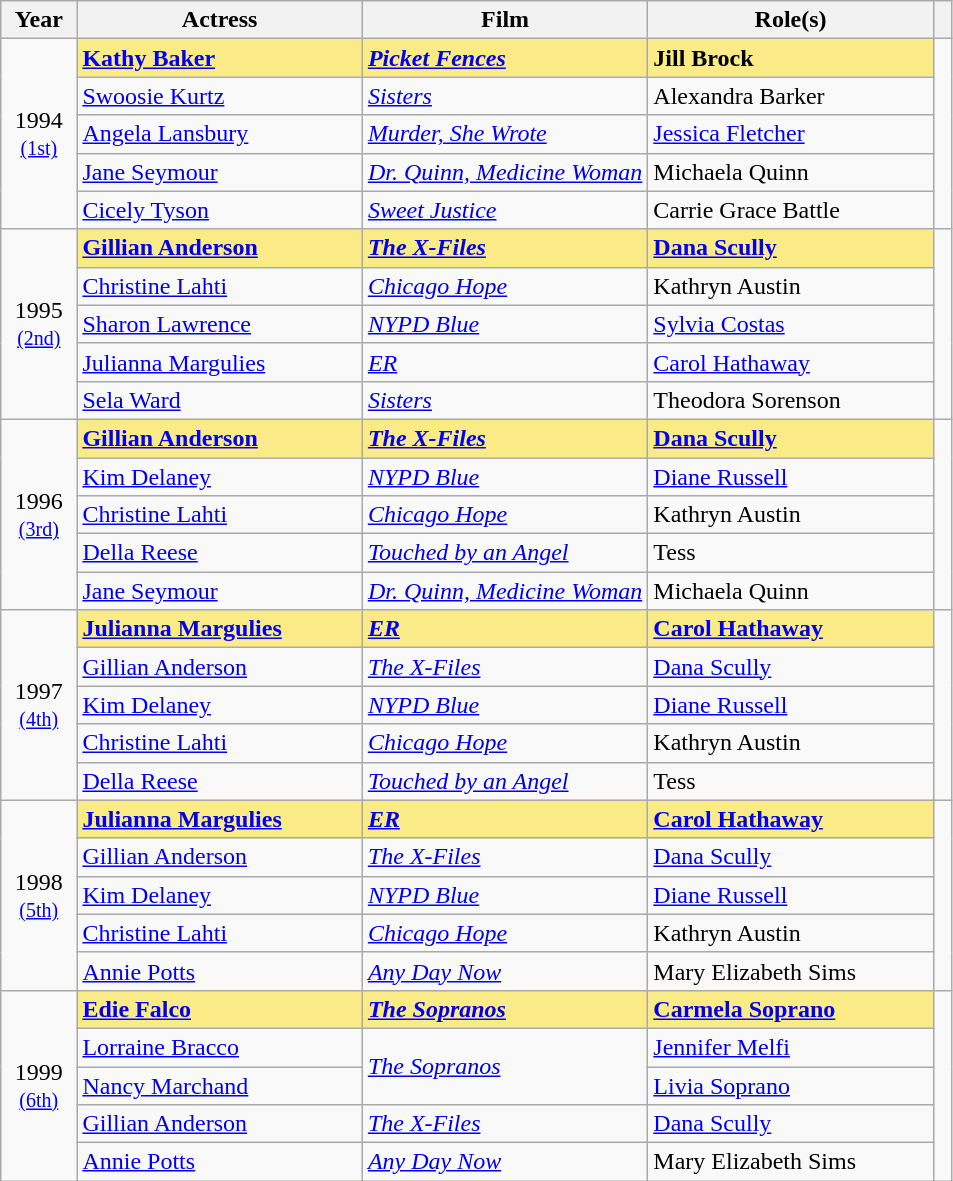<table class="wikitable sortable" style="text-align:left;">
<tr>
<th scope="col" style="width:8%;">Year</th>
<th scope="col" style="width:30%;">Actress</th>
<th scope="col" style="width:30%;">Film</th>
<th scope="col" style="width:30%;">Role(s)</th>
<th class=unsortable><strong></strong></th>
</tr>
<tr>
<td rowspan="5" align="center">1994<br><small><a href='#'>(1st)</a> </small></td>
<td style="background:#FAEB86;"><strong><a href='#'>Kathy Baker</a></strong></td>
<td style="background:#FAEB86;"><strong><em><a href='#'>Picket Fences</a></em></strong></td>
<td style="background:#FAEB86;"><strong>Jill Brock</strong></td>
<td rowspan=5></td>
</tr>
<tr>
<td><a href='#'>Swoosie Kurtz</a></td>
<td><em><a href='#'>Sisters</a></em></td>
<td>Alexandra Barker</td>
</tr>
<tr>
<td><a href='#'>Angela Lansbury</a></td>
<td><em><a href='#'>Murder, She Wrote</a></em></td>
<td><a href='#'>Jessica Fletcher</a></td>
</tr>
<tr>
<td><a href='#'>Jane Seymour</a></td>
<td><em><a href='#'>Dr. Quinn, Medicine Woman</a></em></td>
<td>Michaela Quinn</td>
</tr>
<tr>
<td><a href='#'>Cicely Tyson</a></td>
<td><em><a href='#'>Sweet Justice</a></em></td>
<td>Carrie Grace Battle</td>
</tr>
<tr>
<td rowspan="5" align="center">1995<br><small><a href='#'>(2nd)</a> </small></td>
<td style="background:#FAEB86;"><strong><a href='#'>Gillian Anderson</a></strong></td>
<td style="background:#FAEB86;"><strong><em><a href='#'>The X-Files</a></em></strong></td>
<td style="background:#FAEB86;"><strong><a href='#'>Dana Scully</a></strong></td>
<td rowspan=5></td>
</tr>
<tr>
<td><a href='#'>Christine Lahti</a></td>
<td><em><a href='#'>Chicago Hope</a></em></td>
<td>Kathryn Austin</td>
</tr>
<tr>
<td><a href='#'>Sharon Lawrence</a></td>
<td><em><a href='#'>NYPD Blue</a></em></td>
<td><a href='#'>Sylvia Costas</a></td>
</tr>
<tr>
<td><a href='#'>Julianna Margulies</a></td>
<td><em><a href='#'>ER</a></em></td>
<td><a href='#'>Carol Hathaway</a></td>
</tr>
<tr>
<td><a href='#'>Sela Ward</a></td>
<td><em><a href='#'>Sisters</a></em></td>
<td>Theodora Sorenson</td>
</tr>
<tr>
<td rowspan="5" align="center">1996<br><small><a href='#'>(3rd)</a> </small></td>
<td style="background:#FAEB86;"><strong><a href='#'>Gillian Anderson</a></strong></td>
<td style="background:#FAEB86;"><strong><em><a href='#'>The X-Files</a></em></strong></td>
<td style="background:#FAEB86;"><strong><a href='#'>Dana Scully</a></strong></td>
<td rowspan=5></td>
</tr>
<tr>
<td><a href='#'>Kim Delaney</a></td>
<td><em><a href='#'>NYPD Blue</a></em></td>
<td><a href='#'>Diane Russell</a></td>
</tr>
<tr>
<td><a href='#'>Christine Lahti</a></td>
<td><em><a href='#'>Chicago Hope</a></em></td>
<td>Kathryn Austin</td>
</tr>
<tr>
<td><a href='#'>Della Reese</a></td>
<td><em><a href='#'>Touched by an Angel</a></em></td>
<td>Tess</td>
</tr>
<tr>
<td><a href='#'>Jane Seymour</a></td>
<td><em><a href='#'>Dr. Quinn, Medicine Woman</a></em></td>
<td>Michaela Quinn</td>
</tr>
<tr>
<td rowspan="5" align="center">1997<br><small><a href='#'>(4th)</a> </small></td>
<td style="background:#FAEB86;"><strong><a href='#'>Julianna Margulies</a></strong></td>
<td style="background:#FAEB86;"><strong><em><a href='#'>ER</a></em></strong></td>
<td style="background:#FAEB86;"><strong><a href='#'>Carol Hathaway</a></strong></td>
<td rowspan=5></td>
</tr>
<tr>
<td><a href='#'>Gillian Anderson</a></td>
<td><em><a href='#'>The X-Files</a></em></td>
<td><a href='#'>Dana Scully</a></td>
</tr>
<tr>
<td><a href='#'>Kim Delaney</a></td>
<td><em><a href='#'>NYPD Blue</a></em></td>
<td><a href='#'>Diane Russell</a></td>
</tr>
<tr>
<td><a href='#'>Christine Lahti</a></td>
<td><em><a href='#'>Chicago Hope</a></em></td>
<td>Kathryn Austin</td>
</tr>
<tr>
<td><a href='#'>Della Reese</a></td>
<td><em><a href='#'>Touched by an Angel</a></em></td>
<td>Tess</td>
</tr>
<tr>
<td rowspan="5" align="center">1998<br><small><a href='#'>(5th)</a> </small></td>
<td style="background:#FAEB86;"><strong><a href='#'>Julianna Margulies</a></strong></td>
<td style="background:#FAEB86;"><strong><em><a href='#'>ER</a></em></strong></td>
<td style="background:#FAEB86;"><strong><a href='#'>Carol Hathaway</a></strong></td>
<td rowspan=5></td>
</tr>
<tr>
<td><a href='#'>Gillian Anderson</a></td>
<td><em><a href='#'>The X-Files</a></em></td>
<td><a href='#'>Dana Scully</a></td>
</tr>
<tr>
<td><a href='#'>Kim Delaney</a></td>
<td><em><a href='#'>NYPD Blue</a></em></td>
<td><a href='#'>Diane Russell</a></td>
</tr>
<tr>
<td><a href='#'>Christine Lahti</a></td>
<td><em><a href='#'>Chicago Hope</a></em></td>
<td>Kathryn Austin</td>
</tr>
<tr>
<td><a href='#'>Annie Potts</a></td>
<td><em><a href='#'>Any Day Now</a></em></td>
<td>Mary Elizabeth Sims</td>
</tr>
<tr>
<td rowspan="5" align="center">1999<br><small><a href='#'>(6th)</a> </small></td>
<td style="background:#FAEB86;"><strong><a href='#'>Edie Falco</a></strong></td>
<td style="background:#FAEB86;"><strong><em><a href='#'>The Sopranos</a></em></strong></td>
<td style="background:#FAEB86;"><strong><a href='#'>Carmela Soprano</a></strong></td>
<td rowspan=5></td>
</tr>
<tr>
<td><a href='#'>Lorraine Bracco</a></td>
<td rowspan="2"><em><a href='#'>The Sopranos</a></em></td>
<td><a href='#'>Jennifer Melfi</a></td>
</tr>
<tr>
<td><a href='#'>Nancy Marchand</a></td>
<td><a href='#'>Livia Soprano</a></td>
</tr>
<tr>
<td><a href='#'>Gillian Anderson</a></td>
<td><em><a href='#'>The X-Files</a></em></td>
<td><a href='#'>Dana Scully</a></td>
</tr>
<tr>
<td><a href='#'>Annie Potts</a></td>
<td><em><a href='#'>Any Day Now</a></em></td>
<td>Mary Elizabeth Sims</td>
</tr>
</table>
